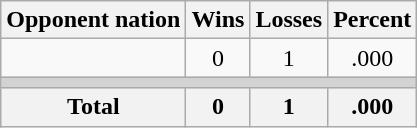<table class=wikitable>
<tr>
<th>Opponent nation</th>
<th>Wins</th>
<th>Losses</th>
<th>Percent</th>
</tr>
<tr align=center>
<td align=left></td>
<td>0</td>
<td>1</td>
<td>.000</td>
</tr>
<tr>
<td colspan=4 bgcolor=lightgray></td>
</tr>
<tr>
<th>Total</th>
<th>0</th>
<th>1</th>
<th>.000</th>
</tr>
</table>
